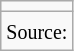<table class="wikitable">
<tr>
<td align="left"></td>
</tr>
<tr>
<td align="left"><small>Source:</small></td>
</tr>
</table>
